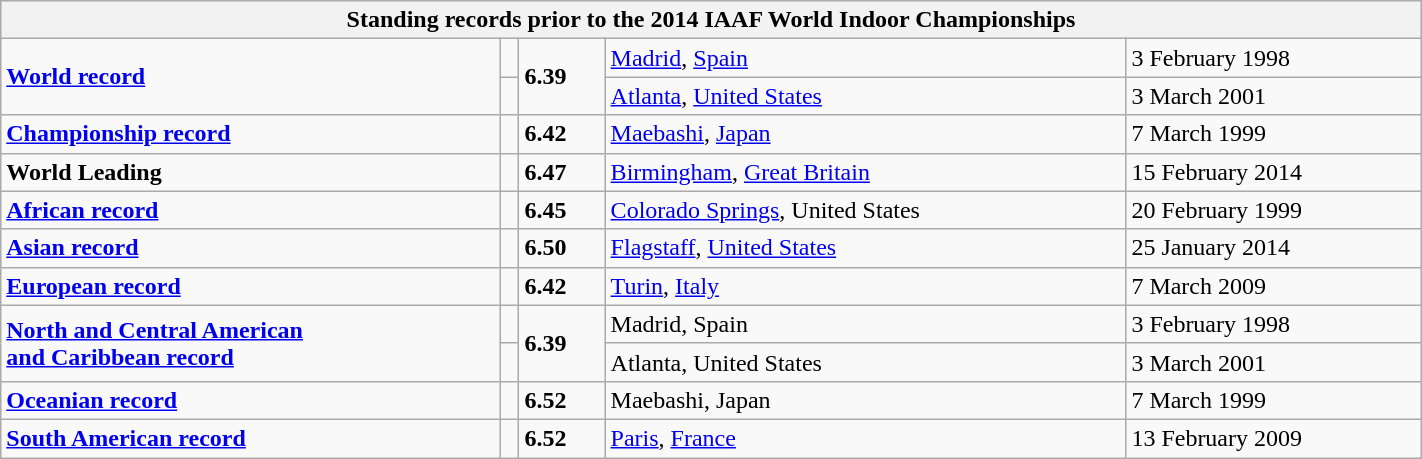<table class="wikitable" width=75%>
<tr>
<th colspan="5">Standing records prior to the 2014 IAAF World Indoor Championships</th>
</tr>
<tr>
<td rowspan=2><strong><a href='#'>World record</a></strong></td>
<td></td>
<td rowspan=2><strong>6.39</strong></td>
<td><a href='#'>Madrid</a>, <a href='#'>Spain</a></td>
<td>3 February 1998</td>
</tr>
<tr>
<td></td>
<td><a href='#'>Atlanta</a>, <a href='#'>United States</a></td>
<td>3 March 2001</td>
</tr>
<tr>
<td><strong><a href='#'>Championship record</a></strong></td>
<td></td>
<td><strong>6.42</strong></td>
<td><a href='#'>Maebashi</a>, <a href='#'>Japan</a></td>
<td>7 March 1999</td>
</tr>
<tr>
<td><strong>World Leading</strong></td>
<td></td>
<td><strong>6.47</strong></td>
<td><a href='#'>Birmingham</a>, <a href='#'>Great Britain</a></td>
<td>15 February 2014</td>
</tr>
<tr>
<td><strong><a href='#'>African record</a></strong></td>
<td></td>
<td><strong>6.45</strong></td>
<td><a href='#'>Colorado Springs</a>, United States</td>
<td>20 February 1999</td>
</tr>
<tr>
<td><strong><a href='#'>Asian record</a></strong></td>
<td></td>
<td><strong>6.50</strong></td>
<td><a href='#'>Flagstaff</a>, <a href='#'>United States</a></td>
<td>25 January 2014</td>
</tr>
<tr>
<td><strong><a href='#'>European record</a></strong></td>
<td></td>
<td><strong>6.42</strong></td>
<td><a href='#'>Turin</a>, <a href='#'>Italy</a></td>
<td>7 March 2009</td>
</tr>
<tr>
<td rowspan=2><strong><a href='#'>North and Central American <br>and Caribbean record</a></strong></td>
<td></td>
<td rowspan=2><strong>6.39</strong></td>
<td>Madrid, Spain</td>
<td>3 February 1998</td>
</tr>
<tr>
<td></td>
<td>Atlanta, United States</td>
<td>3 March 2001</td>
</tr>
<tr>
<td><strong><a href='#'>Oceanian record</a></strong></td>
<td></td>
<td><strong>6.52</strong></td>
<td>Maebashi, Japan</td>
<td>7 March 1999</td>
</tr>
<tr>
<td><strong><a href='#'>South American record</a></strong></td>
<td></td>
<td><strong>6.52</strong></td>
<td><a href='#'>Paris</a>, <a href='#'>France</a></td>
<td>13 February 2009</td>
</tr>
</table>
